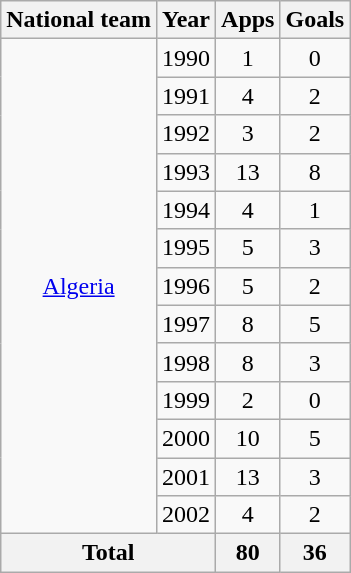<table class="wikitable" style="text-align:center">
<tr>
<th>National team</th>
<th>Year</th>
<th>Apps</th>
<th>Goals</th>
</tr>
<tr>
<td rowspan="13"><a href='#'>Algeria</a></td>
<td>1990</td>
<td>1</td>
<td>0</td>
</tr>
<tr>
<td>1991</td>
<td>4</td>
<td>2</td>
</tr>
<tr>
<td>1992</td>
<td>3</td>
<td>2</td>
</tr>
<tr>
<td>1993</td>
<td>13</td>
<td>8</td>
</tr>
<tr>
<td>1994</td>
<td>4</td>
<td>1</td>
</tr>
<tr>
<td>1995</td>
<td>5</td>
<td>3</td>
</tr>
<tr>
<td>1996</td>
<td>5</td>
<td>2</td>
</tr>
<tr>
<td>1997</td>
<td>8</td>
<td>5</td>
</tr>
<tr>
<td>1998</td>
<td>8</td>
<td>3</td>
</tr>
<tr>
<td>1999</td>
<td>2</td>
<td>0</td>
</tr>
<tr>
<td>2000</td>
<td>10</td>
<td>5</td>
</tr>
<tr>
<td>2001</td>
<td>13</td>
<td>3</td>
</tr>
<tr>
<td>2002</td>
<td>4</td>
<td>2</td>
</tr>
<tr>
<th colspan="2">Total</th>
<th>80</th>
<th>36</th>
</tr>
</table>
